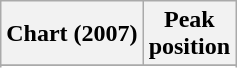<table class="wikitable sortable plainrowheaders">
<tr>
<th scope="col">Chart (2007)</th>
<th scope="col">Peak<br>position</th>
</tr>
<tr>
</tr>
<tr>
</tr>
<tr>
</tr>
</table>
